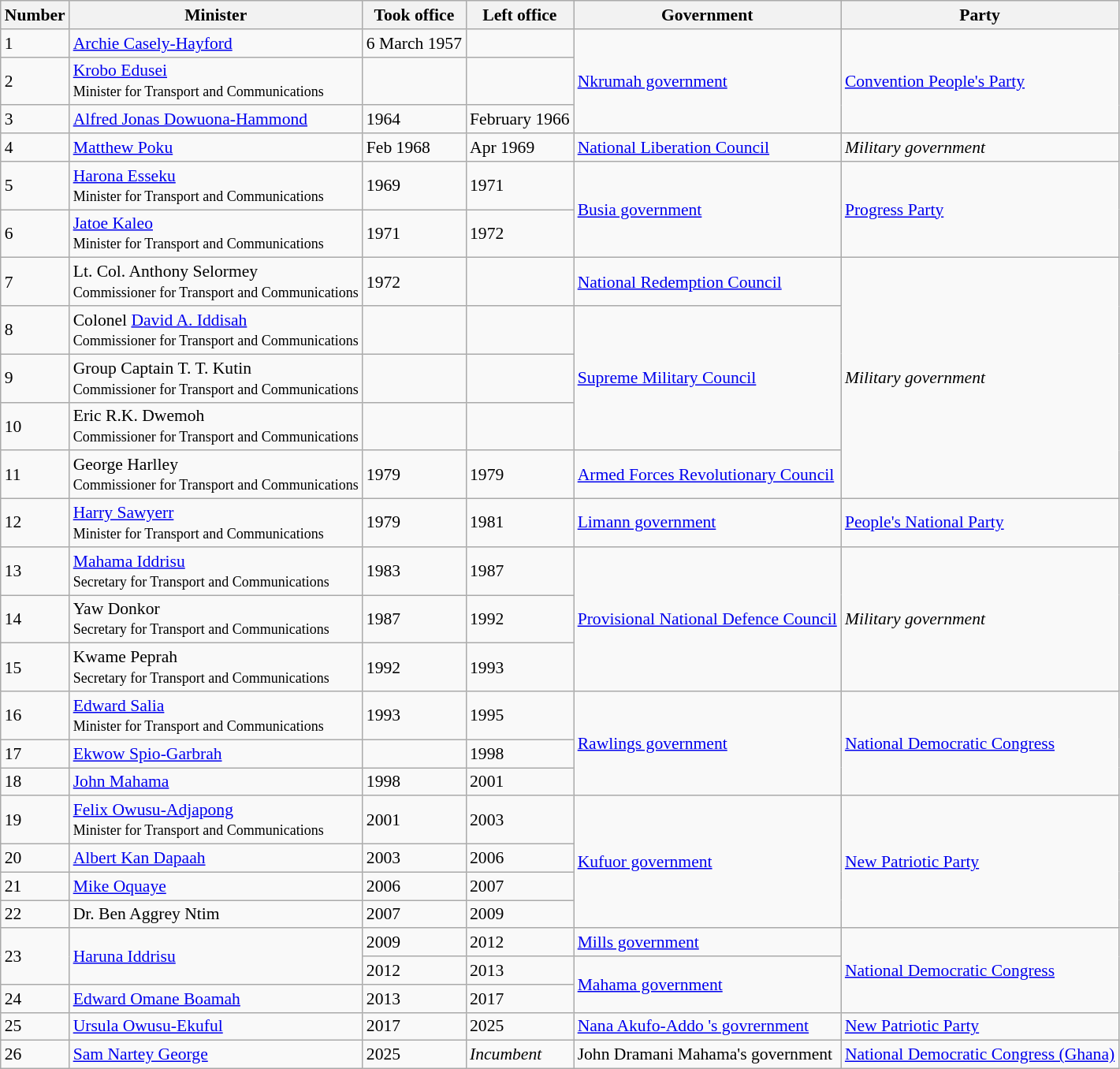<table class="wikitable" style="font-size:90%; text-align:left;">
<tr>
<th>Number</th>
<th>Minister</th>
<th>Took office</th>
<th>Left office</th>
<th>Government</th>
<th>Party</th>
</tr>
<tr>
<td>1</td>
<td><a href='#'>Archie Casely-Hayford</a></td>
<td>6 March 1957</td>
<td></td>
<td rowspan=3><a href='#'>Nkrumah government</a></td>
<td rowspan=3><a href='#'>Convention People's Party</a></td>
</tr>
<tr>
<td>2</td>
<td><a href='#'>Krobo Edusei</a><br><small>Minister for Transport and Communications</small></td>
<td></td>
<td></td>
</tr>
<tr>
<td>3</td>
<td><a href='#'>Alfred Jonas Dowuona-Hammond</a></td>
<td>1964</td>
<td>February 1966</td>
</tr>
<tr>
<td>4</td>
<td><a href='#'>Matthew Poku</a></td>
<td>Feb 1968</td>
<td>Apr 1969</td>
<td><a href='#'>National Liberation Council</a></td>
<td><em>Military government</em></td>
</tr>
<tr>
<td>5</td>
<td><a href='#'>Harona Esseku</a><br><small>Minister for Transport and Communications</small></td>
<td>1969</td>
<td>1971</td>
<td rowspan=2><a href='#'>Busia government</a></td>
<td rowspan=2><a href='#'>Progress Party</a></td>
</tr>
<tr>
<td>6</td>
<td><a href='#'>Jatoe Kaleo</a><br><small>Minister for Transport and Communications</small></td>
<td>1971</td>
<td>1972</td>
</tr>
<tr>
<td>7</td>
<td>Lt. Col. Anthony Selormey<br><small>Commissioner for Transport and Communications</small></td>
<td>1972</td>
<td></td>
<td><a href='#'>National Redemption Council</a></td>
<td rowspan=5><em>Military government</em></td>
</tr>
<tr>
<td>8</td>
<td>Colonel <a href='#'>David A. Iddisah</a><br><small>Commissioner for Transport and Communications</small></td>
<td></td>
<td></td>
<td rowspan=3><a href='#'>Supreme Military Council</a></td>
</tr>
<tr>
<td>9</td>
<td>Group Captain T. T. Kutin<br><small>Commissioner for Transport and Communications</small></td>
<td></td>
<td></td>
</tr>
<tr>
<td>10</td>
<td>Eric R.K. Dwemoh<br><small>Commissioner for Transport and Communications</small></td>
<td></td>
<td></td>
</tr>
<tr>
<td>11</td>
<td>George Harlley<br><small>Commissioner for Transport and Communications</small></td>
<td>1979</td>
<td>1979</td>
<td><a href='#'>Armed Forces Revolutionary Council</a></td>
</tr>
<tr>
<td>12</td>
<td><a href='#'>Harry Sawyerr</a><br><small>Minister for Transport and Communications</small></td>
<td>1979</td>
<td>1981</td>
<td><a href='#'>Limann government</a></td>
<td><a href='#'>People's National Party</a></td>
</tr>
<tr>
<td>13</td>
<td><a href='#'>Mahama Iddrisu</a><br><small>Secretary for Transport and Communications</small></td>
<td>1983</td>
<td>1987</td>
<td rowspan=3><a href='#'>Provisional National Defence Council</a></td>
<td rowspan=3><em>Military government</em></td>
</tr>
<tr>
<td>14</td>
<td>Yaw Donkor<br><small>Secretary for Transport and Communications</small></td>
<td>1987</td>
<td>1992</td>
</tr>
<tr>
<td>15</td>
<td>Kwame Peprah<br><small>Secretary for Transport and Communications</small></td>
<td>1992</td>
<td>1993</td>
</tr>
<tr>
<td>16</td>
<td><a href='#'>Edward Salia</a><br><small>Minister for Transport and Communications</small></td>
<td>1993</td>
<td>1995</td>
<td rowspan=3><a href='#'>Rawlings government</a></td>
<td rowspan=3><a href='#'>National Democratic Congress</a></td>
</tr>
<tr>
<td>17</td>
<td><a href='#'>Ekwow Spio-Garbrah</a></td>
<td></td>
<td>1998</td>
</tr>
<tr>
<td>18</td>
<td><a href='#'>John Mahama</a></td>
<td>1998</td>
<td>2001</td>
</tr>
<tr>
<td>19</td>
<td><a href='#'>Felix Owusu-Adjapong</a> <br><small>Minister for Transport and Communications</small></td>
<td>2001</td>
<td>2003</td>
<td rowspan=4><a href='#'>Kufuor government</a></td>
<td rowspan=4><a href='#'>New Patriotic Party</a></td>
</tr>
<tr>
<td>20</td>
<td><a href='#'>Albert Kan Dapaah</a> </td>
<td>2003</td>
<td>2006</td>
</tr>
<tr>
<td>21</td>
<td><a href='#'>Mike Oquaye</a></td>
<td>2006</td>
<td>2007</td>
</tr>
<tr>
<td>22</td>
<td>Dr. Ben Aggrey Ntim</td>
<td>2007</td>
<td>2009</td>
</tr>
<tr>
<td rowspan=2>23</td>
<td rowspan=2><a href='#'>Haruna Iddrisu</a></td>
<td>2009</td>
<td>2012</td>
<td><a href='#'>Mills government</a></td>
<td rowspan=3><a href='#'>National Democratic Congress</a></td>
</tr>
<tr>
<td>2012</td>
<td>2013</td>
<td rowspan=2><a href='#'>Mahama government</a></td>
</tr>
<tr>
<td>24</td>
<td><a href='#'>Edward Omane Boamah</a></td>
<td>2013</td>
<td>2017</td>
</tr>
<tr>
<td>25</td>
<td><a href='#'>Ursula Owusu-Ekuful</a></td>
<td>2017</td>
<td>2025</td>
<td><a href='#'>Nana Akufo-Addo 's govrernment</a></td>
<td><a href='#'>New Patriotic Party</a></td>
</tr>
<tr>
<td>26</td>
<td><a href='#'>Sam Nartey George</a></td>
<td>2025</td>
<td><em>Incumbent</em></td>
<td>John Dramani Mahama's government</td>
<td><a href='#'>National Democratic Congress (Ghana)</a></td>
</tr>
</table>
